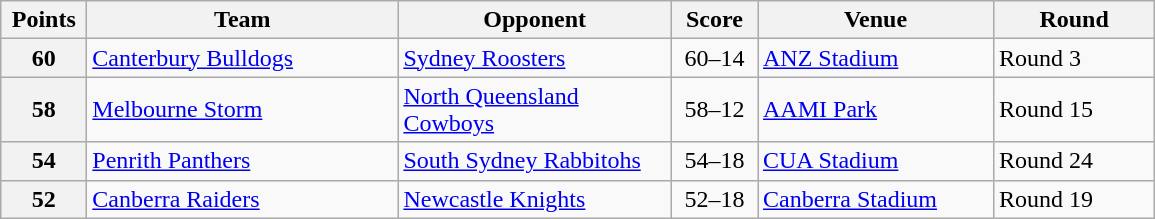<table class="wikitable" style="text-align:left;">
<tr>
<th width=50>Points</th>
<th width=200>Team</th>
<th width=175>Opponent</th>
<th width=50>Score</th>
<th width=150>Venue</th>
<th width=100>Round</th>
</tr>
<tr>
<th>60</th>
<td> <a href='#'>Canterbury Bulldogs</a></td>
<td><a href='#'>Sydney Roosters</a></td>
<td align=center>60–14</td>
<td><a href='#'>ANZ Stadium</a></td>
<td>Round 3</td>
</tr>
<tr>
<th>58</th>
<td> <a href='#'>Melbourne Storm</a></td>
<td><a href='#'>North Queensland Cowboys</a></td>
<td align=center>58–12</td>
<td><a href='#'>AAMI Park</a></td>
<td>Round 15</td>
</tr>
<tr>
<th>54</th>
<td> <a href='#'>Penrith Panthers</a></td>
<td><a href='#'>South Sydney Rabbitohs</a></td>
<td align=center>54–18</td>
<td><a href='#'>CUA Stadium</a></td>
<td>Round 24</td>
</tr>
<tr>
<th>52</th>
<td> <a href='#'>Canberra Raiders</a></td>
<td><a href='#'>Newcastle Knights</a></td>
<td align=center>52–18</td>
<td><a href='#'>Canberra Stadium</a></td>
<td>Round 19</td>
</tr>
</table>
